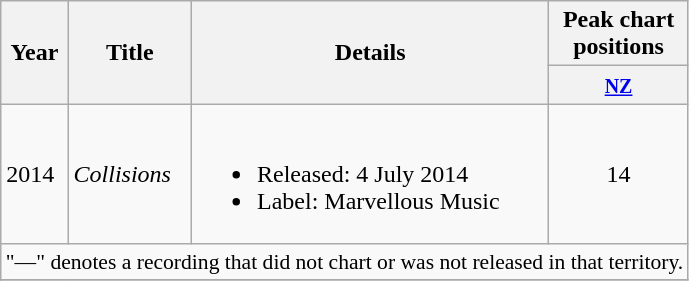<table class="wikitable">
<tr>
<th rowspan="2">Year</th>
<th rowspan="2">Title</th>
<th rowspan="2">Details</th>
<th>Peak chart<br>positions</th>
</tr>
<tr>
<th><small><a href='#'>NZ</a></small><br></th>
</tr>
<tr>
<td>2014</td>
<td><em>Collisions</em></td>
<td><br><ul><li>Released: 4 July 2014</li><li>Label: Marvellous Music</li></ul></td>
<td align="center">14</td>
</tr>
<tr>
<td colspan="4" style="font-size:90%" align="center">"—" denotes a recording that did not chart or was not released in that territory.</td>
</tr>
<tr>
</tr>
</table>
